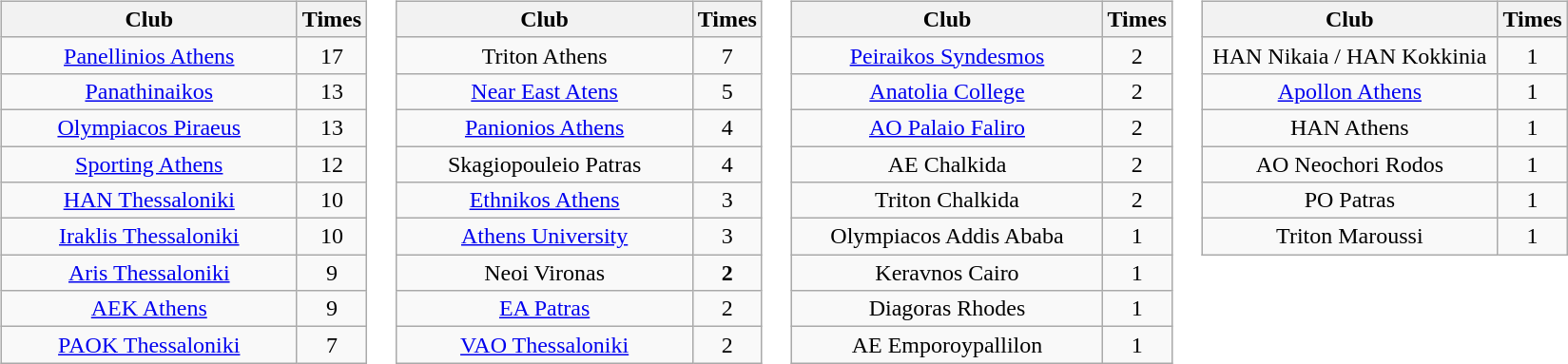<table>
<tr>
<td valign="top"><br><table class="wikitable" style="text-align:center">
<tr>
<th style="width:200px;">Club</th>
<th style="width:25px;">Times</th>
</tr>
<tr>
<td><a href='#'>Panellinios Athens</a></td>
<td>17</td>
</tr>
<tr>
<td><a href='#'>Panathinaikos</a></td>
<td>13</td>
</tr>
<tr>
<td><a href='#'>Olympiacos Piraeus</a></td>
<td>13</td>
</tr>
<tr>
<td><a href='#'>Sporting Athens</a></td>
<td>12</td>
</tr>
<tr>
<td><a href='#'>HAN Thessaloniki</a></td>
<td>10</td>
</tr>
<tr>
<td><a href='#'>Iraklis Thessaloniki</a></td>
<td>10</td>
</tr>
<tr>
<td><a href='#'>Aris Thessaloniki</a></td>
<td>9</td>
</tr>
<tr>
<td><a href='#'>AEK Athens</a></td>
<td>9</td>
</tr>
<tr>
<td><a href='#'>PAOK Thessaloniki</a></td>
<td>7</td>
</tr>
</table>
</td>
<td valign="top"><br><table class="wikitable" style="text-align:center">
<tr>
<th style="width:200px;">Club</th>
<th style="width:25px;">Times</th>
</tr>
<tr>
<td>Triton Athens</td>
<td>7</td>
</tr>
<tr>
<td><a href='#'>Near East Atens</a></td>
<td>5</td>
</tr>
<tr>
<td><a href='#'>Panionios Athens</a></td>
<td>4</td>
</tr>
<tr>
<td>Skagiopouleio Patras</td>
<td>4</td>
</tr>
<tr>
<td><a href='#'>Ethnikos Athens</a></td>
<td>3</td>
</tr>
<tr>
<td><a href='#'>Athens University</a></td>
<td>3</td>
</tr>
<tr>
<td>Neoi Vironas</td>
<td><strong>2</strong></td>
</tr>
<tr>
<td><a href='#'>EA Patras</a></td>
<td>2</td>
</tr>
<tr>
<td><a href='#'>VAO Thessaloniki</a></td>
<td>2</td>
</tr>
</table>
</td>
<td valign="top"><br><table class="wikitable" style="text-align:center">
<tr>
<th style="width:210px;">Club</th>
<th style="width:25px;">Times</th>
</tr>
<tr>
<td><a href='#'>Peiraikos Syndesmos</a></td>
<td>2</td>
</tr>
<tr>
<td><a href='#'>Anatolia College</a></td>
<td>2</td>
</tr>
<tr>
<td><a href='#'>AO Palaio Faliro</a></td>
<td>2</td>
</tr>
<tr>
<td>AE Chalkida</td>
<td>2</td>
</tr>
<tr>
<td>Triton Chalkida</td>
<td>2</td>
</tr>
<tr>
<td>Olympiacos Addis Ababa</td>
<td>1</td>
</tr>
<tr>
<td>Keravnos Cairo</td>
<td>1</td>
</tr>
<tr>
<td>Diagoras Rhodes</td>
<td>1</td>
</tr>
<tr>
<td>AE Emporoypallilon</td>
<td>1</td>
</tr>
</table>
</td>
<td valign="top"><br><table class="wikitable" style="text-align:center">
<tr>
<th style="width:200px;">Club</th>
<th style="width:25px;">Times</th>
</tr>
<tr>
<td>HAN Nikaia / HAN Kokkinia</td>
<td>1</td>
</tr>
<tr>
<td><a href='#'>Apollon Athens</a></td>
<td>1</td>
</tr>
<tr>
<td>HAN Athens</td>
<td>1</td>
</tr>
<tr>
<td>AO Neochori Rodos</td>
<td>1</td>
</tr>
<tr>
<td>PO Patras</td>
<td>1</td>
</tr>
<tr>
<td>Triton Maroussi</td>
<td>1</td>
</tr>
</table>
</td>
</tr>
</table>
